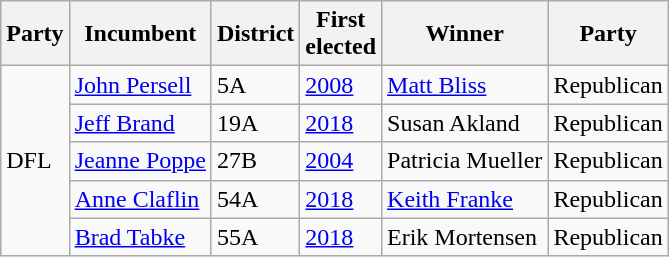<table class="wikitable">
<tr>
<th>Party</th>
<th>Incumbent</th>
<th>District</th>
<th>First<br>elected</th>
<th>Winner</th>
<th>Party</th>
</tr>
<tr>
<td rowspan="5" >DFL</td>
<td><a href='#'>John Persell</a></td>
<td>5A</td>
<td><a href='#'>2008</a></td>
<td><a href='#'>Matt Bliss</a></td>
<td>Republican</td>
</tr>
<tr>
<td><a href='#'>Jeff Brand</a></td>
<td>19A</td>
<td><a href='#'>2018</a></td>
<td>Susan Akland</td>
<td>Republican</td>
</tr>
<tr>
<td><a href='#'>Jeanne Poppe</a></td>
<td>27B</td>
<td><a href='#'>2004</a></td>
<td>Patricia Mueller</td>
<td>Republican</td>
</tr>
<tr>
<td><a href='#'>Anne Claflin</a></td>
<td>54A</td>
<td><a href='#'>2018</a></td>
<td><a href='#'>Keith Franke</a></td>
<td>Republican</td>
</tr>
<tr>
<td><a href='#'>Brad Tabke</a></td>
<td>55A</td>
<td><a href='#'>2018</a></td>
<td>Erik Mortensen</td>
<td>Republican</td>
</tr>
</table>
